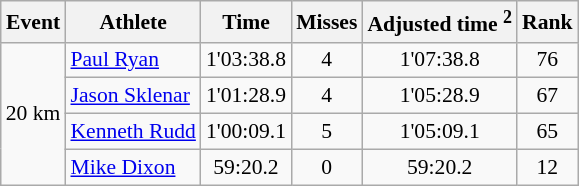<table class="wikitable" style="font-size:90%">
<tr>
<th>Event</th>
<th>Athlete</th>
<th>Time</th>
<th>Misses</th>
<th>Adjusted time <sup>2</sup></th>
<th>Rank</th>
</tr>
<tr>
<td rowspan="4">20 km</td>
<td><a href='#'>Paul Ryan</a></td>
<td align="center">1'03:38.8</td>
<td align="center">4</td>
<td align="center">1'07:38.8</td>
<td align="center">76</td>
</tr>
<tr>
<td><a href='#'>Jason Sklenar</a></td>
<td align="center">1'01:28.9</td>
<td align="center">4</td>
<td align="center">1'05:28.9</td>
<td align="center">67</td>
</tr>
<tr>
<td><a href='#'>Kenneth Rudd</a></td>
<td align="center">1'00:09.1</td>
<td align="center">5</td>
<td align="center">1'05:09.1</td>
<td align="center">65</td>
</tr>
<tr>
<td><a href='#'>Mike Dixon</a></td>
<td align="center">59:20.2</td>
<td align="center">0</td>
<td align="center">59:20.2</td>
<td align="center">12</td>
</tr>
</table>
